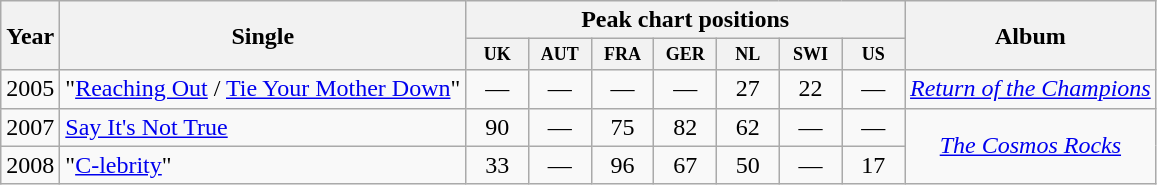<table class="wikitable" style="text-align:center;">
<tr>
<th rowspan="2">Year</th>
<th rowspan="2">Single</th>
<th colspan="7">Peak chart positions</th>
<th rowspan="2">Album</th>
</tr>
<tr>
<th style="width:3em;font-size:75%;">UK<br></th>
<th style="width:3em;font-size:75%;">AUT<br></th>
<th style="width:3em;font-size:75%;">FRA<br></th>
<th style="width:3em;font-size:75%;">GER<br></th>
<th style="width:3em;font-size:75%;">NL<br></th>
<th style="width:3em;font-size:75%;">SWI<br></th>
<th style="width:3em;font-size:75%;">US<br></th>
</tr>
<tr>
<td>2005</td>
<td align="left">"<a href='#'>Reaching Out</a> / <a href='#'>Tie Your Mother Down</a>"</td>
<td>—</td>
<td>—</td>
<td>—</td>
<td>—</td>
<td>27</td>
<td>22</td>
<td>—</td>
<td><em><a href='#'>Return of the Champions</a></em></td>
</tr>
<tr>
<td>2007</td>
<td align="left"><a href='#'>Say It's Not True</a></td>
<td>90</td>
<td>—</td>
<td>75</td>
<td>82</td>
<td>62</td>
<td>—</td>
<td>—</td>
<td rowspan="2"><em><a href='#'>The Cosmos Rocks</a></em></td>
</tr>
<tr>
<td>2008</td>
<td align="left">"<a href='#'>C-lebrity</a>"</td>
<td>33</td>
<td>—</td>
<td>96</td>
<td>67</td>
<td>50</td>
<td>—</td>
<td>17</td>
</tr>
</table>
